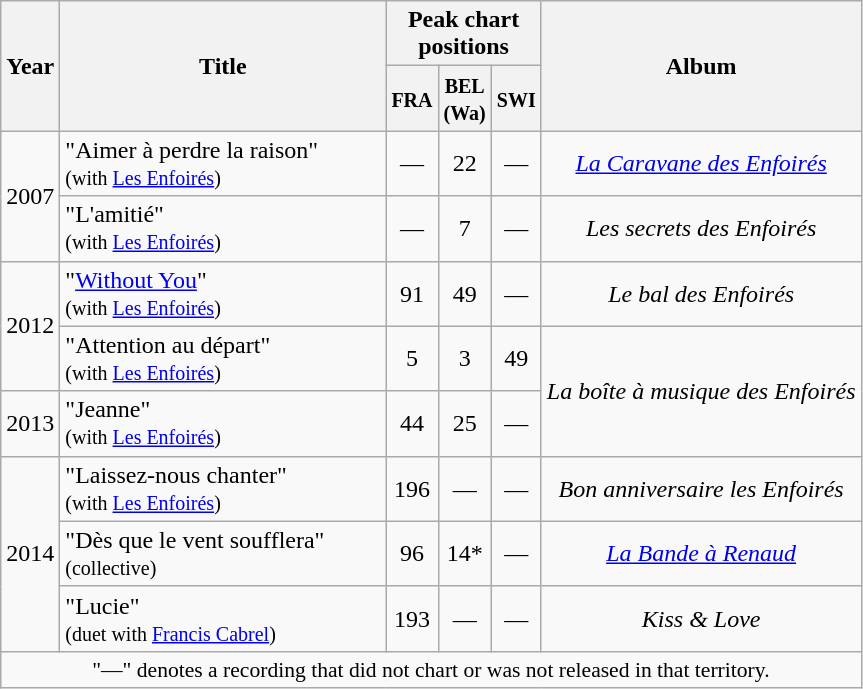<table class="wikitable">
<tr>
<th width="20" rowspan="2">Year</th>
<th width="210" rowspan="2">Title</th>
<th align="center" colspan="3">Peak chart positions</th>
<th align="center" rowspan="2">Album</th>
</tr>
<tr>
<th width="15"><small>FRA</small></th>
<th width="15"><small>BEL <br> (Wa)</small></th>
<th width="15"><small>SWI</small></th>
</tr>
<tr>
<td align="center" rowspan="2">2007</td>
<td>"Aimer à perdre la raison"<small><br>(with <a href='#'>Les Enfoirés</a>)</small></td>
<td align="center">—</td>
<td align="center">22</td>
<td align="center">—</td>
<td align="center" rowspan="1"><em><a href='#'>La Caravane des Enfoirés</a></em></td>
</tr>
<tr>
<td>"L'amitié"<small><br>(with <a href='#'>Les Enfoirés</a>)</small></td>
<td align="center">—</td>
<td align="center">7</td>
<td align="center">—</td>
<td align="center" rowspan="1"><em>Les secrets des Enfoirés</em></td>
</tr>
<tr>
<td align="center" rowspan="2">2012</td>
<td>"<a href='#'>Without You</a>"<small><br>(with <a href='#'>Les Enfoirés</a>)</small></td>
<td align="center">91</td>
<td align="center">49</td>
<td align="center">—</td>
<td align="center" rowspan="1"><em>Le bal des Enfoirés</em></td>
</tr>
<tr>
<td>"Attention au départ"<small><br>(with <a href='#'>Les Enfoirés</a>)</small></td>
<td align="center">5</td>
<td align="center">3</td>
<td align="center">49</td>
<td align="center" rowspan="2"><em>La boîte à musique des Enfoirés</em></td>
</tr>
<tr>
<td align="center" rowspan="1">2013</td>
<td>"Jeanne"<small><br>(with <a href='#'>Les Enfoirés</a>)</small></td>
<td align="center">44</td>
<td align="center">25</td>
<td align="center">—</td>
</tr>
<tr>
<td align="center" rowspan="3">2014</td>
<td>"Laissez-nous chanter"<small><br>(with <a href='#'>Les Enfoirés</a>)</small></td>
<td align="center">196</td>
<td align="center">—</td>
<td align="center">—</td>
<td align="center" rowspan="1"><em>Bon anniversaire les Enfoirés</em></td>
</tr>
<tr>
<td>"Dès que le vent soufflera"<small><br>(collective)</small></td>
<td align="center">96</td>
<td align="center">14*</td>
<td align="center">—</td>
<td align="center" rowspan="1"><em><a href='#'>La Bande à Renaud</a></em></td>
</tr>
<tr>
<td>"Lucie"<small><br>(duet with <a href='#'>Francis Cabrel</a>)</small></td>
<td align="center">193</td>
<td align="center">—</td>
<td align="center">—</td>
<td align="center" rowspan="1"><em>Kiss & Love</em></td>
</tr>
<tr>
<td align="center" colspan="6" style="font-size: 90%">"—" denotes a recording that did not chart or was not released in that territory.</td>
</tr>
</table>
